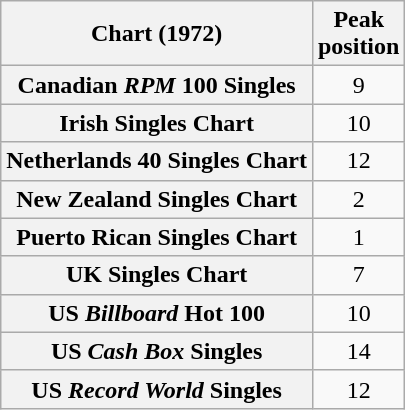<table class="wikitable sortable plainrowheaders" style="text-align:center">
<tr>
<th>Chart (1972)</th>
<th>Peak<br>position</th>
</tr>
<tr>
<th scope="row">Canadian <em>RPM</em> 100 Singles</th>
<td>9</td>
</tr>
<tr>
<th scope="row">Irish Singles Chart</th>
<td>10</td>
</tr>
<tr>
<th scope="row">Netherlands 40 Singles Chart</th>
<td>12</td>
</tr>
<tr>
<th scope="row">New Zealand Singles Chart</th>
<td>2</td>
</tr>
<tr>
<th scope="row">Puerto Rican Singles Chart</th>
<td>1</td>
</tr>
<tr>
<th scope="row">UK Singles Chart</th>
<td>7</td>
</tr>
<tr>
<th scope="row">US <em>Billboard</em> Hot 100</th>
<td>10</td>
</tr>
<tr>
<th scope="row">US <em>Cash Box</em> Singles</th>
<td>14</td>
</tr>
<tr>
<th scope="row">US <em>Record World</em> Singles</th>
<td>12</td>
</tr>
</table>
